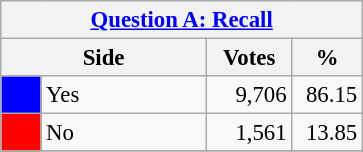<table class="wikitable" style="font-size: 95%; clear:both">
<tr style="background-color:#E9E9E9">
<th colspan=4><a href='#'>Question A: Recall</a></th>
</tr>
<tr style="background-color:#E9E9E9">
<th colspan=2 style="width: 130px">Side</th>
<th style="width: 50px">Votes</th>
<th style="width: 40px">%</th>
</tr>
<tr>
<td bgcolor="blue"></td>
<td>Yes</td>
<td align="right">9,706</td>
<td align="right">86.15</td>
</tr>
<tr>
<td bgcolor="red"></td>
<td>No</td>
<td align="right">1,561</td>
<td align="right">13.85</td>
</tr>
<tr>
</tr>
</table>
